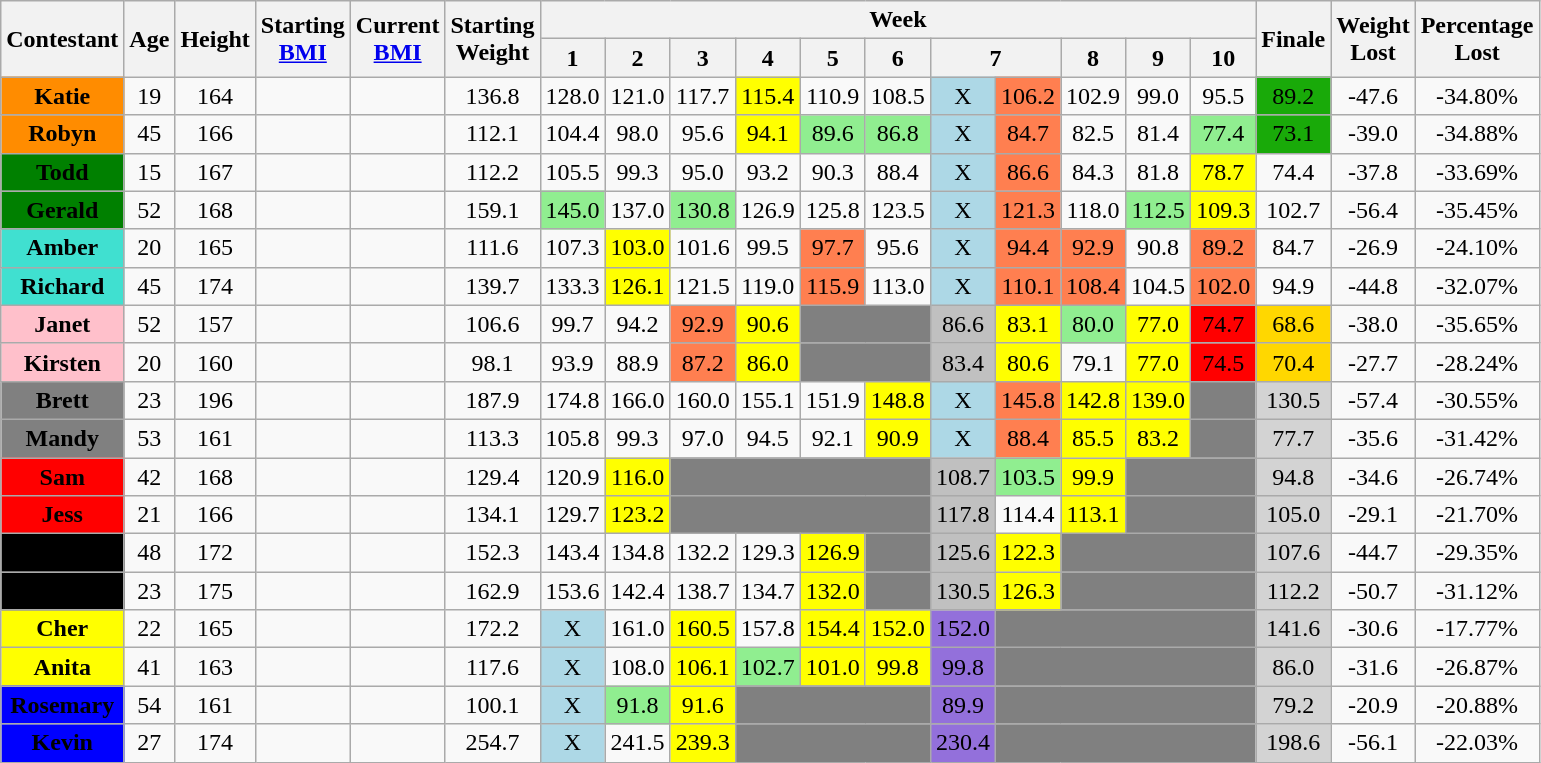<table class="wikitable" style="text-align:center" align="center">
<tr>
<th rowspan="2">Contestant</th>
<th rowspan="2">Age</th>
<th rowspan="2">Height</th>
<th rowspan="2">Starting<br><a href='#'>BMI</a></th>
<th rowspan="2">Current<br><a href='#'>BMI</a></th>
<th rowspan="2">Starting<br>Weight</th>
<th colspan="11">Week</th>
<th rowspan="2">Finale</th>
<th rowspan="2">Weight<br>Lost</th>
<th rowspan="2">Percentage<br>Lost</th>
</tr>
<tr>
<th>1</th>
<th>2</th>
<th>3</th>
<th>4</th>
<th>5</th>
<th>6</th>
<th colspan=2>7</th>
<th>8</th>
<th>9</th>
<th>10</th>
</tr>
<tr>
<td style="background:darkorange;"><span><strong>Katie</strong></span></td>
<td>19</td>
<td>164</td>
<td></td>
<td></td>
<td>136.8</td>
<td>128.0</td>
<td>121.0</td>
<td>117.7</td>
<td bgcolor="yellow">115.4</td>
<td>110.9</td>
<td>108.5</td>
<td bgcolor="lightblue">X</td>
<td bgcolor="coral">106.2</td>
<td>102.9</td>
<td>99.0</td>
<td>95.5</td>
<td bgcolor="#19AA09">89.2</td>
<td>-47.6</td>
<td>-34.80%</td>
</tr>
<tr>
<td style="background:darkorange;"><span><strong>Robyn</strong></span></td>
<td>45</td>
<td>166</td>
<td></td>
<td></td>
<td>112.1</td>
<td>104.4</td>
<td>98.0</td>
<td>95.6</td>
<td bgcolor="yellow">94.1</td>
<td bgcolor="lightgreen">89.6</td>
<td bgcolor="lightgreen">86.8</td>
<td bgcolor="lightblue">X</td>
<td bgcolor="coral">84.7</td>
<td>82.5</td>
<td>81.4</td>
<td bgcolor="lightgreen">77.4</td>
<td bgcolor="#19AA09">73.1</td>
<td>-39.0</td>
<td>-34.88%</td>
</tr>
<tr>
<td style="background:green;"><span><strong>Todd</strong></span></td>
<td>15</td>
<td>167</td>
<td></td>
<td></td>
<td>112.2</td>
<td>105.5</td>
<td>99.3</td>
<td>95.0</td>
<td>93.2</td>
<td>90.3</td>
<td>88.4</td>
<td bgcolor="lightblue">X</td>
<td bgcolor="coral">86.6</td>
<td>84.3</td>
<td>81.8</td>
<td bgcolor= yellow>78.7</td>
<td>74.4</td>
<td>-37.8</td>
<td>-33.69%</td>
</tr>
<tr>
<td style="background:green;"><span><strong>Gerald</strong></span></td>
<td>52</td>
<td>168</td>
<td></td>
<td></td>
<td>159.1</td>
<td bgcolor="lightgreen">145.0</td>
<td>137.0</td>
<td bgcolor="lightgreen">130.8</td>
<td>126.9</td>
<td>125.8</td>
<td>123.5</td>
<td bgcolor="lightblue">X</td>
<td bgcolor="coral">121.3</td>
<td>118.0</td>
<td bgcolor="lightgreen">112.5</td>
<td bgcolor= yellow>109.3</td>
<td>102.7</td>
<td>-56.4</td>
<td>-35.45%</td>
</tr>
<tr>
<td style="background:#40E0D0;"><span><strong>Amber</strong></span></td>
<td>20</td>
<td>165</td>
<td></td>
<td></td>
<td>111.6</td>
<td>107.3</td>
<td bgcolor="yellow">103.0</td>
<td>101.6</td>
<td>99.5</td>
<td bgcolor="coral">97.7</td>
<td>95.6</td>
<td bgcolor="lightblue">X</td>
<td bgcolor="coral">94.4</td>
<td bgcolor="coral">92.9</td>
<td>90.8</td>
<td bgcolor="coral">89.2</td>
<td>84.7</td>
<td>-26.9</td>
<td>-24.10%</td>
</tr>
<tr>
<td style="background:#40E0D0;"><span><strong>Richard</strong></span></td>
<td>45</td>
<td>174</td>
<td></td>
<td></td>
<td>139.7</td>
<td>133.3</td>
<td bgcolor="yellow">126.1</td>
<td>121.5</td>
<td>119.0</td>
<td bgcolor="coral">115.9</td>
<td>113.0</td>
<td bgcolor="lightblue">X</td>
<td bgcolor="coral">110.1</td>
<td bgcolor="coral">108.4</td>
<td>104.5</td>
<td bgcolor="coral">102.0</td>
<td>94.9</td>
<td>-44.8</td>
<td>-32.07%</td>
</tr>
<tr>
<td style="background:pink;"><span><strong>Janet</strong></span></td>
<td>52</td>
<td>157</td>
<td></td>
<td></td>
<td>106.6</td>
<td>99.7</td>
<td>94.2</td>
<td bgcolor="coral">92.9</td>
<td bgcolor="yellow">90.6</td>
<td bgcolor="gray" colspan="2"></td>
<td bgcolor="silver">86.6</td>
<td bgcolor="yellow">83.1</td>
<td bgcolor="lightgreen">80.0</td>
<td bgcolor="yellow">77.0</td>
<td bgcolor="red">74.7</td>
<td bgcolor="gold">68.6</td>
<td>-38.0</td>
<td>-35.65%</td>
</tr>
<tr>
<td style="background:pink;"><span><strong>Kirsten</strong></span></td>
<td>20</td>
<td>160</td>
<td></td>
<td></td>
<td>98.1</td>
<td>93.9</td>
<td>88.9</td>
<td bgcolor="coral">87.2</td>
<td bgcolor="yellow">86.0</td>
<td bgcolor="gray" colspan="2"></td>
<td bgcolor="silver">83.4</td>
<td bgcolor="yellow">80.6</td>
<td>79.1</td>
<td bgcolor="yellow">77.0</td>
<td bgcolor="red">74.5</td>
<td bgcolor="gold">70.4</td>
<td>-27.7</td>
<td>-28.24%</td>
</tr>
<tr>
<td style="background:gray;"><span><strong>Brett</strong></span></td>
<td>23</td>
<td>196</td>
<td></td>
<td></td>
<td>187.9</td>
<td>174.8</td>
<td>166.0</td>
<td>160.0</td>
<td>155.1</td>
<td>151.9</td>
<td bgcolor="yellow">148.8</td>
<td bgcolor="lightblue">X</td>
<td bgcolor="coral">145.8</td>
<td bgcolor="yellow">142.8</td>
<td bgcolor="yellow">139.0</td>
<td bgcolor="gray" colspan="1"></td>
<td bgcolor="lightgrey">130.5</td>
<td>-57.4</td>
<td>-30.55%</td>
</tr>
<tr>
<td style="background:gray;"><span><strong>Mandy</strong></span></td>
<td>53</td>
<td>161</td>
<td></td>
<td></td>
<td>113.3</td>
<td>105.8</td>
<td>99.3</td>
<td>97.0</td>
<td>94.5</td>
<td>92.1</td>
<td bgcolor="yellow">90.9</td>
<td bgcolor="lightblue">X</td>
<td bgcolor="coral">88.4</td>
<td bgcolor="yellow">85.5</td>
<td bgcolor="yellow">83.2</td>
<td bgcolor="gray" colspan="1"></td>
<td bgcolor="lightgrey">77.7</td>
<td>-35.6</td>
<td>-31.42%</td>
</tr>
<tr>
<td style="background:red;"><span><strong>Sam</strong></span></td>
<td>42</td>
<td>168</td>
<td></td>
<td></td>
<td>129.4</td>
<td>120.9</td>
<td bgcolor="yellow">116.0</td>
<td bgcolor="gray" colspan="4"></td>
<td bgcolor="silver">108.7</td>
<td bgcolor="lightgreen">103.5</td>
<td bgcolor="yellow">99.9</td>
<td bgcolor="gray" colspan="2"></td>
<td bgcolor="lightgrey">94.8</td>
<td>-34.6</td>
<td>-26.74%</td>
</tr>
<tr>
<td style="background:red;"><span><strong>Jess</strong></span></td>
<td>21</td>
<td>166</td>
<td></td>
<td></td>
<td>134.1</td>
<td>129.7</td>
<td bgcolor="yellow">123.2</td>
<td bgcolor="gray" colspan="4"></td>
<td bgcolor="silver">117.8</td>
<td>114.4</td>
<td bgcolor="yellow">113.1</td>
<td bgcolor="gray" colspan="2"></td>
<td bgcolor="lightgrey">105.0</td>
<td>-29.1</td>
<td>-21.70%</td>
</tr>
<tr>
<td style="background:black;"><span><strong>Chris</strong></span></td>
<td>48</td>
<td>172</td>
<td></td>
<td></td>
<td>152.3</td>
<td>143.4</td>
<td>134.8</td>
<td>132.2</td>
<td>129.3</td>
<td bgcolor="yellow">126.9</td>
<td bgcolor="gray"></td>
<td bgcolor="silver">125.6</td>
<td bgcolor="yellow">122.3</td>
<td bgcolor="gray" colspan="3"></td>
<td bgcolor="lightgrey">107.6</td>
<td>-44.7</td>
<td>-29.35%</td>
</tr>
<tr>
<td style="background:black;"><span><strong>Mark</strong></span></td>
<td>23</td>
<td>175</td>
<td></td>
<td></td>
<td>162.9</td>
<td>153.6</td>
<td>142.4</td>
<td>138.7</td>
<td>134.7</td>
<td bgcolor="yellow">132.0</td>
<td bgcolor="gray"></td>
<td bgcolor="silver">130.5</td>
<td bgcolor="yellow">126.3</td>
<td bgcolor="gray" colspan="3"></td>
<td bgcolor="lightgrey">112.2</td>
<td>-50.7</td>
<td>-31.12%</td>
</tr>
<tr>
<td style="background:yellow;"><span><strong>Cher</strong></span></td>
<td>22</td>
<td>165</td>
<td></td>
<td></td>
<td>172.2</td>
<td bgcolor="lightblue">X</td>
<td>161.0</td>
<td bgcolor="yellow">160.5</td>
<td>157.8</td>
<td bgcolor="yellow">154.4</td>
<td bgcolor="yellow">152.0</td>
<td bgcolor="#9370DB">152.0</td>
<td bgcolor="gray" colspan="4"></td>
<td bgcolor="lightgrey">141.6</td>
<td>-30.6</td>
<td>-17.77%</td>
</tr>
<tr>
<td style="background:yellow;"><span><strong>Anita</strong></span></td>
<td>41</td>
<td>163</td>
<td></td>
<td></td>
<td>117.6</td>
<td bgcolor="lightblue">X</td>
<td>108.0</td>
<td bgcolor="yellow">106.1</td>
<td bgcolor="lightgreen">102.7</td>
<td bgcolor="yellow">101.0</td>
<td bgcolor="yellow">99.8</td>
<td bgcolor="#9370DB">99.8</td>
<td bgcolor="gray" colspan="4"></td>
<td bgcolor="lightgrey">86.0</td>
<td>-31.6</td>
<td>-26.87%</td>
</tr>
<tr>
<td style="background:blue;"><span><strong>Rosemary</strong></span></td>
<td>54</td>
<td>161</td>
<td></td>
<td></td>
<td>100.1</td>
<td bgcolor="lightblue">X</td>
<td bgcolor="lightgreen">91.8</td>
<td bgcolor="yellow">91.6</td>
<td bgcolor="gray" colspan="3"></td>
<td bgcolor="#9370DB">89.9</td>
<td bgcolor="gray" colspan="4"></td>
<td bgcolor="lightgrey">79.2</td>
<td>-20.9</td>
<td>-20.88%</td>
</tr>
<tr>
<td style="background:blue;"><span><strong>Kevin</strong></span></td>
<td>27</td>
<td>174</td>
<td></td>
<td></td>
<td>254.7</td>
<td bgcolor="lightblue">X</td>
<td>241.5</td>
<td bgcolor="yellow">239.3</td>
<td bgcolor="gray" colspan="3"></td>
<td bgcolor="#9370DB">230.4</td>
<td bgcolor="gray" colspan="4"></td>
<td bgcolor="lightgrey">198.6</td>
<td>-56.1</td>
<td>-22.03%</td>
</tr>
</table>
